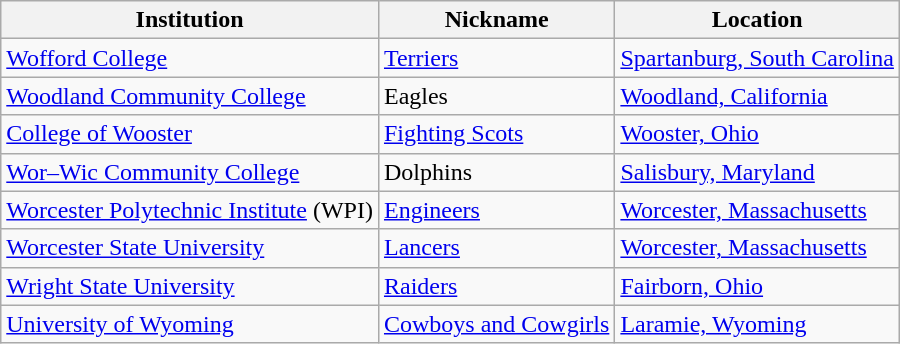<table class="wikitable">
<tr>
<th>Institution</th>
<th>Nickname</th>
<th>Location</th>
</tr>
<tr>
<td><a href='#'>Wofford College</a></td>
<td><a href='#'>Terriers</a></td>
<td><a href='#'>Spartanburg, South Carolina</a></td>
</tr>
<tr>
<td><a href='#'>Woodland Community College</a></td>
<td>Eagles</td>
<td><a href='#'>Woodland, California</a></td>
</tr>
<tr>
<td><a href='#'>College of Wooster</a></td>
<td><a href='#'>Fighting Scots</a></td>
<td><a href='#'>Wooster, Ohio</a></td>
</tr>
<tr>
<td><a href='#'>Wor–Wic Community College</a></td>
<td>Dolphins</td>
<td><a href='#'>Salisbury, Maryland</a></td>
</tr>
<tr>
<td><a href='#'>Worcester Polytechnic Institute</a> (WPI)</td>
<td><a href='#'>Engineers</a></td>
<td><a href='#'>Worcester, Massachusetts</a></td>
</tr>
<tr>
<td><a href='#'>Worcester State University</a></td>
<td><a href='#'>Lancers</a></td>
<td><a href='#'>Worcester, Massachusetts</a></td>
</tr>
<tr>
<td><a href='#'>Wright State University</a></td>
<td><a href='#'>Raiders</a></td>
<td><a href='#'>Fairborn, Ohio</a></td>
</tr>
<tr>
<td><a href='#'>University of Wyoming</a></td>
<td><a href='#'>Cowboys and Cowgirls</a></td>
<td><a href='#'>Laramie, Wyoming</a></td>
</tr>
</table>
